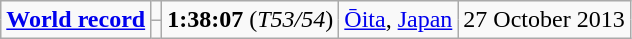<table class="wikitable">
<tr>
<td rowspan=2><a href='#'><strong>World record</strong></a></td>
<td></td>
<td rowspan=2><strong>1:38:07</strong> (<em>T53/54</em>)</td>
<td rowspan=2><a href='#'>Ōita</a>, <a href='#'>Japan</a></td>
<td rowspan=2>27 October 2013</td>
</tr>
<tr>
<td></td>
</tr>
</table>
